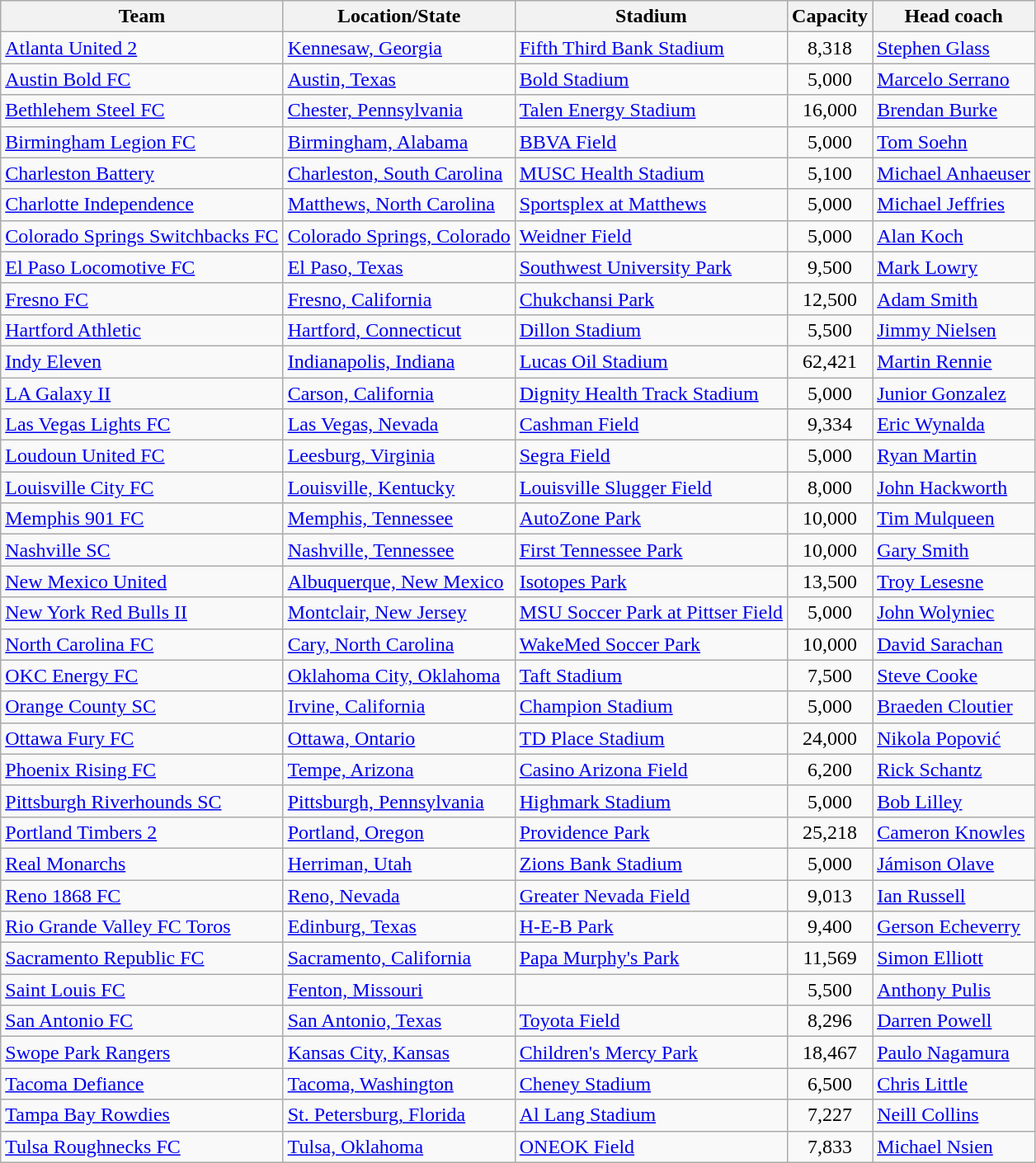<table class="wikitable sortable" border="1">
<tr>
<th>Team</th>
<th>Location/State</th>
<th>Stadium</th>
<th>Capacity</th>
<th>Head coach</th>
</tr>
<tr>
<td><a href='#'>Atlanta United 2</a></td>
<td><a href='#'>Kennesaw, Georgia</a></td>
<td><a href='#'>Fifth Third Bank Stadium</a></td>
<td style="text-align:center;">8,318</td>
<td> <a href='#'>Stephen Glass</a></td>
</tr>
<tr>
<td><a href='#'>Austin Bold FC</a></td>
<td><a href='#'>Austin, Texas</a></td>
<td><a href='#'>Bold Stadium</a></td>
<td style="text-align:center;">5,000</td>
<td> <a href='#'>Marcelo Serrano</a></td>
</tr>
<tr>
<td><a href='#'>Bethlehem Steel FC</a></td>
<td><a href='#'>Chester, Pennsylvania</a></td>
<td><a href='#'>Talen Energy Stadium</a></td>
<td style="text-align:center;">16,000</td>
<td> <a href='#'>Brendan Burke</a></td>
</tr>
<tr>
<td><a href='#'>Birmingham Legion FC</a></td>
<td><a href='#'>Birmingham, Alabama</a></td>
<td><a href='#'>BBVA Field</a></td>
<td style="text-align:center;">5,000</td>
<td> <a href='#'>Tom Soehn</a></td>
</tr>
<tr>
<td><a href='#'>Charleston Battery</a></td>
<td><a href='#'>Charleston, South Carolina</a></td>
<td><a href='#'>MUSC Health Stadium</a></td>
<td style="text-align:center;">5,100</td>
<td> <a href='#'>Michael Anhaeuser</a></td>
</tr>
<tr>
<td><a href='#'>Charlotte Independence</a></td>
<td><a href='#'>Matthews, North Carolina</a></td>
<td><a href='#'>Sportsplex at Matthews</a></td>
<td style="text-align:center;">5,000</td>
<td> <a href='#'>Michael Jeffries</a></td>
</tr>
<tr>
<td><a href='#'>Colorado Springs Switchbacks FC</a></td>
<td><a href='#'>Colorado Springs, Colorado</a></td>
<td><a href='#'>Weidner Field</a></td>
<td style="text-align:center;">5,000</td>
<td> <a href='#'>Alan Koch</a></td>
</tr>
<tr>
<td><a href='#'>El Paso Locomotive FC</a></td>
<td><a href='#'>El Paso, Texas</a></td>
<td><a href='#'>Southwest University Park</a></td>
<td style="text-align:center;">9,500</td>
<td> <a href='#'>Mark Lowry</a></td>
</tr>
<tr>
<td><a href='#'>Fresno FC</a></td>
<td><a href='#'>Fresno, California</a></td>
<td><a href='#'>Chukchansi Park</a></td>
<td style="text-align:center;">12,500</td>
<td> <a href='#'>Adam Smith</a></td>
</tr>
<tr>
<td><a href='#'>Hartford Athletic</a></td>
<td><a href='#'>Hartford, Connecticut</a></td>
<td><a href='#'>Dillon Stadium</a></td>
<td style="text-align:center;">5,500</td>
<td> <a href='#'>Jimmy Nielsen</a></td>
</tr>
<tr>
<td><a href='#'>Indy Eleven</a></td>
<td><a href='#'>Indianapolis, Indiana</a></td>
<td><a href='#'>Lucas Oil Stadium</a></td>
<td style="text-align:center;">62,421</td>
<td> <a href='#'>Martin Rennie</a></td>
</tr>
<tr>
<td><a href='#'>LA Galaxy II</a></td>
<td><a href='#'>Carson, California</a></td>
<td><a href='#'>Dignity Health Track Stadium</a></td>
<td style="text-align:center;">5,000</td>
<td> <a href='#'>Junior Gonzalez</a></td>
</tr>
<tr>
<td><a href='#'>Las Vegas Lights FC</a></td>
<td><a href='#'>Las Vegas, Nevada</a></td>
<td><a href='#'>Cashman Field</a></td>
<td style="text-align:center;">9,334</td>
<td> <a href='#'>Eric Wynalda</a></td>
</tr>
<tr>
<td><a href='#'>Loudoun United FC</a></td>
<td><a href='#'>Leesburg, Virginia</a></td>
<td><a href='#'>Segra Field</a></td>
<td style="text-align:center;">5,000</td>
<td> <a href='#'>Ryan Martin</a></td>
</tr>
<tr>
<td><a href='#'>Louisville City FC</a></td>
<td><a href='#'>Louisville, Kentucky</a></td>
<td><a href='#'>Louisville Slugger Field</a></td>
<td style="text-align:center;">8,000</td>
<td> <a href='#'>John Hackworth</a></td>
</tr>
<tr>
<td><a href='#'>Memphis 901 FC</a></td>
<td><a href='#'>Memphis, Tennessee</a></td>
<td><a href='#'>AutoZone Park</a></td>
<td style="text-align:center;">10,000</td>
<td> <a href='#'>Tim Mulqueen</a></td>
</tr>
<tr>
<td><a href='#'>Nashville SC</a></td>
<td><a href='#'>Nashville, Tennessee</a></td>
<td><a href='#'>First Tennessee Park</a></td>
<td style="text-align:center;">10,000</td>
<td> <a href='#'>Gary Smith</a></td>
</tr>
<tr>
<td><a href='#'>New Mexico United</a></td>
<td><a href='#'>Albuquerque, New Mexico</a></td>
<td><a href='#'>Isotopes Park</a></td>
<td style="text-align:center;">13,500</td>
<td> <a href='#'>Troy Lesesne</a></td>
</tr>
<tr>
<td><a href='#'>New York Red Bulls II</a></td>
<td><a href='#'>Montclair, New Jersey</a></td>
<td><a href='#'>MSU Soccer Park at Pittser Field</a></td>
<td style="text-align:center;">5,000</td>
<td> <a href='#'>John Wolyniec</a></td>
</tr>
<tr>
<td><a href='#'>North Carolina FC</a></td>
<td><a href='#'>Cary, North Carolina</a></td>
<td><a href='#'>WakeMed Soccer Park</a></td>
<td style="text-align:center;">10,000</td>
<td> <a href='#'>David Sarachan</a></td>
</tr>
<tr>
<td><a href='#'>OKC Energy FC</a></td>
<td><a href='#'>Oklahoma City, Oklahoma</a></td>
<td><a href='#'>Taft Stadium</a></td>
<td style="text-align:center;">7,500</td>
<td> <a href='#'>Steve Cooke</a></td>
</tr>
<tr>
<td><a href='#'>Orange County SC</a></td>
<td><a href='#'>Irvine, California</a></td>
<td><a href='#'>Champion Stadium</a></td>
<td style="text-align:center;">5,000</td>
<td> <a href='#'>Braeden Cloutier</a></td>
</tr>
<tr>
<td><a href='#'>Ottawa Fury FC</a></td>
<td><a href='#'>Ottawa, Ontario</a></td>
<td><a href='#'>TD Place Stadium</a></td>
<td style="text-align:center;">24,000</td>
<td><a href='#'>Nikola Popović</a></td>
</tr>
<tr>
<td><a href='#'>Phoenix Rising FC</a></td>
<td><a href='#'>Tempe, Arizona</a></td>
<td><a href='#'>Casino Arizona Field</a></td>
<td style="text-align:center;">6,200</td>
<td> <a href='#'>Rick Schantz</a></td>
</tr>
<tr>
<td><a href='#'>Pittsburgh Riverhounds SC</a></td>
<td><a href='#'>Pittsburgh, Pennsylvania</a></td>
<td><a href='#'>Highmark Stadium</a></td>
<td style="text-align:center;">5,000</td>
<td> <a href='#'>Bob Lilley</a></td>
</tr>
<tr>
<td><a href='#'>Portland Timbers 2</a></td>
<td><a href='#'>Portland, Oregon</a></td>
<td><a href='#'>Providence Park</a></td>
<td style="text-align:center;">25,218</td>
<td> <a href='#'>Cameron Knowles</a></td>
</tr>
<tr>
<td><a href='#'>Real Monarchs</a></td>
<td><a href='#'>Herriman, Utah</a></td>
<td><a href='#'>Zions Bank Stadium</a></td>
<td style="text-align:center;">5,000</td>
<td> <a href='#'>Jámison Olave</a></td>
</tr>
<tr>
<td><a href='#'>Reno 1868 FC</a></td>
<td><a href='#'>Reno, Nevada</a></td>
<td><a href='#'>Greater Nevada Field</a></td>
<td style="text-align:center;">9,013</td>
<td> <a href='#'>Ian Russell</a></td>
</tr>
<tr>
<td><a href='#'>Rio Grande Valley FC Toros</a></td>
<td><a href='#'>Edinburg, Texas</a></td>
<td><a href='#'>H-E-B Park</a></td>
<td style="text-align:center;">9,400</td>
<td> <a href='#'>Gerson Echeverry</a></td>
</tr>
<tr>
<td><a href='#'>Sacramento Republic FC</a></td>
<td><a href='#'>Sacramento, California</a></td>
<td><a href='#'>Papa Murphy's Park</a></td>
<td style="text-align:center;">11,569</td>
<td> <a href='#'>Simon Elliott</a></td>
</tr>
<tr>
<td><a href='#'>Saint Louis FC</a></td>
<td><a href='#'>Fenton, Missouri</a></td>
<td></td>
<td style="text-align:center;">5,500</td>
<td><a href='#'>Anthony Pulis</a></td>
</tr>
<tr>
<td><a href='#'>San Antonio FC</a></td>
<td><a href='#'>San Antonio, Texas</a></td>
<td><a href='#'>Toyota Field</a></td>
<td style="text-align:center;">8,296</td>
<td> <a href='#'>Darren Powell</a></td>
</tr>
<tr>
<td><a href='#'>Swope Park Rangers</a></td>
<td><a href='#'>Kansas City, Kansas</a></td>
<td><a href='#'>Children's Mercy Park</a></td>
<td style="text-align:center;">18,467</td>
<td> <a href='#'>Paulo Nagamura</a></td>
</tr>
<tr>
<td><a href='#'>Tacoma Defiance</a></td>
<td><a href='#'>Tacoma, Washington</a></td>
<td><a href='#'>Cheney Stadium</a></td>
<td style="text-align:center;">6,500</td>
<td> <a href='#'>Chris Little</a></td>
</tr>
<tr>
<td><a href='#'>Tampa Bay Rowdies</a></td>
<td><a href='#'>St. Petersburg, Florida</a></td>
<td><a href='#'>Al Lang Stadium</a></td>
<td style="text-align:center;">7,227</td>
<td> <a href='#'>Neill Collins</a></td>
</tr>
<tr>
<td><a href='#'>Tulsa Roughnecks FC</a></td>
<td><a href='#'>Tulsa, Oklahoma</a></td>
<td><a href='#'>ONEOK Field</a></td>
<td style="text-align:center;">7,833</td>
<td> <a href='#'>Michael Nsien</a></td>
</tr>
</table>
